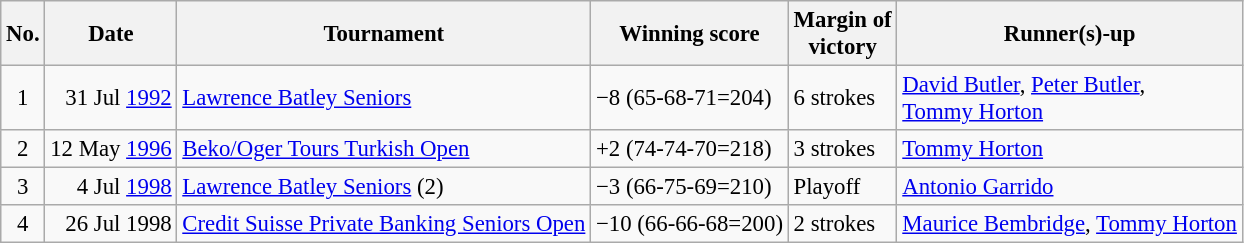<table class="wikitable" style="font-size:95%;">
<tr>
<th>No.</th>
<th>Date</th>
<th>Tournament</th>
<th>Winning score</th>
<th>Margin of<br>victory</th>
<th>Runner(s)-up</th>
</tr>
<tr>
<td align=center>1</td>
<td align=right>31 Jul <a href='#'>1992</a></td>
<td><a href='#'>Lawrence Batley Seniors</a></td>
<td>−8 (65-68-71=204)</td>
<td>6 strokes</td>
<td> <a href='#'>David Butler</a>,  <a href='#'>Peter Butler</a>,<br> <a href='#'>Tommy Horton</a></td>
</tr>
<tr>
<td align=center>2</td>
<td align=right>12 May <a href='#'>1996</a></td>
<td><a href='#'>Beko/Oger Tours Turkish Open</a></td>
<td>+2 (74-74-70=218)</td>
<td>3 strokes</td>
<td> <a href='#'>Tommy Horton</a></td>
</tr>
<tr>
<td align=center>3</td>
<td align=right>4 Jul <a href='#'>1998</a></td>
<td><a href='#'>Lawrence Batley Seniors</a> (2)</td>
<td>−3 (66-75-69=210)</td>
<td>Playoff</td>
<td> <a href='#'>Antonio Garrido</a></td>
</tr>
<tr>
<td align=center>4</td>
<td align=right>26 Jul 1998</td>
<td><a href='#'>Credit Suisse Private Banking Seniors Open</a></td>
<td>−10 (66-66-68=200)</td>
<td>2 strokes</td>
<td> <a href='#'>Maurice Bembridge</a>,  <a href='#'>Tommy Horton</a></td>
</tr>
</table>
